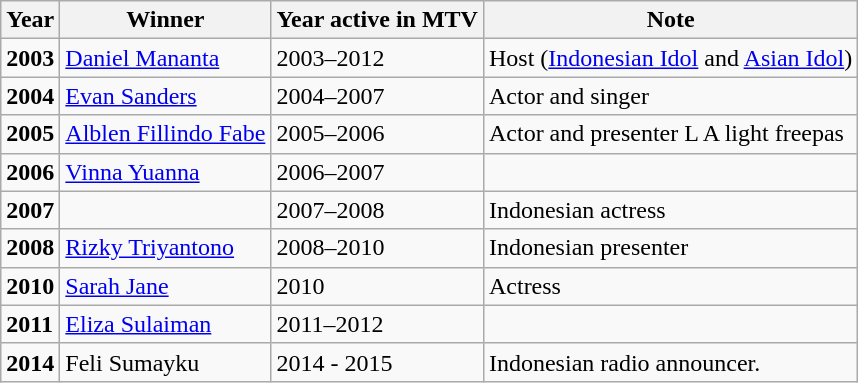<table class="wikitable">
<tr>
<th>Year</th>
<th>Winner</th>
<th>Year active in MTV</th>
<th>Note</th>
</tr>
<tr>
<td><strong>2003</strong></td>
<td><a href='#'>Daniel Mananta</a></td>
<td>2003–2012</td>
<td>Host (<a href='#'>Indonesian Idol</a> and <a href='#'>Asian Idol</a>)</td>
</tr>
<tr>
<td><strong>2004</strong></td>
<td><a href='#'>Evan Sanders</a></td>
<td>2004–2007</td>
<td>Actor and singer</td>
</tr>
<tr>
<td><strong>2005</strong></td>
<td><a href='#'>Alblen Fillindo Fabe</a></td>
<td>2005–2006</td>
<td>Actor and presenter L A light freepas</td>
</tr>
<tr>
<td><strong>2006</strong></td>
<td><a href='#'>Vinna Yuanna</a></td>
<td>2006–2007</td>
<td></td>
</tr>
<tr>
<td><strong>2007</strong></td>
<td></td>
<td>2007–2008</td>
<td>Indonesian actress</td>
</tr>
<tr>
<td><strong>2008</strong></td>
<td><a href='#'>Rizky Triyantono</a></td>
<td>2008–2010</td>
<td>Indonesian presenter</td>
</tr>
<tr>
<td><strong>2010</strong></td>
<td><a href='#'>Sarah Jane</a></td>
<td>2010</td>
<td>Actress</td>
</tr>
<tr>
<td><strong>2011</strong></td>
<td><a href='#'>Eliza Sulaiman</a></td>
<td>2011–2012</td>
<td></td>
</tr>
<tr>
<td><strong>2014</strong></td>
<td>Feli Sumayku</td>
<td>2014 - 2015</td>
<td>Indonesian radio announcer.</td>
</tr>
</table>
